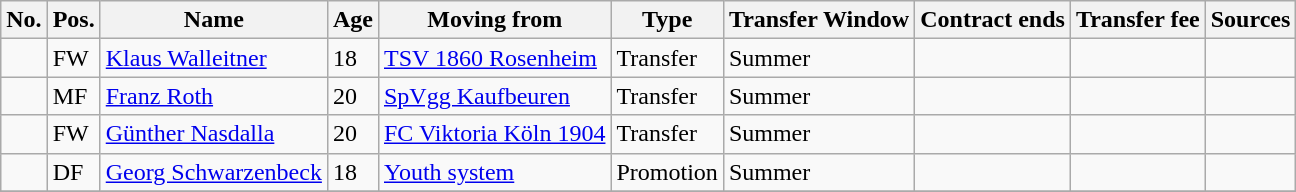<table class="wikitable">
<tr>
<th>No.</th>
<th>Pos.</th>
<th>Name</th>
<th>Age</th>
<th>Moving from</th>
<th>Type</th>
<th>Transfer Window</th>
<th>Contract ends</th>
<th>Transfer fee</th>
<th>Sources</th>
</tr>
<tr>
<td></td>
<td>FW</td>
<td><a href='#'>Klaus Walleitner</a></td>
<td>18</td>
<td><a href='#'>TSV 1860 Rosenheim</a></td>
<td>Transfer</td>
<td>Summer</td>
<td></td>
<td></td>
<td></td>
</tr>
<tr>
<td></td>
<td>MF</td>
<td><a href='#'>Franz Roth</a></td>
<td>20</td>
<td><a href='#'>SpVgg Kaufbeuren</a></td>
<td>Transfer</td>
<td>Summer</td>
<td></td>
<td></td>
<td></td>
</tr>
<tr>
<td></td>
<td>FW</td>
<td><a href='#'>Günther Nasdalla</a></td>
<td>20</td>
<td><a href='#'>FC Viktoria Köln 1904</a></td>
<td>Transfer</td>
<td>Summer</td>
<td></td>
<td></td>
<td></td>
</tr>
<tr>
<td></td>
<td>DF</td>
<td><a href='#'>Georg Schwarzenbeck</a></td>
<td>18</td>
<td><a href='#'>Youth system</a></td>
<td>Promotion</td>
<td>Summer</td>
<td></td>
<td></td>
<td></td>
</tr>
<tr>
</tr>
</table>
